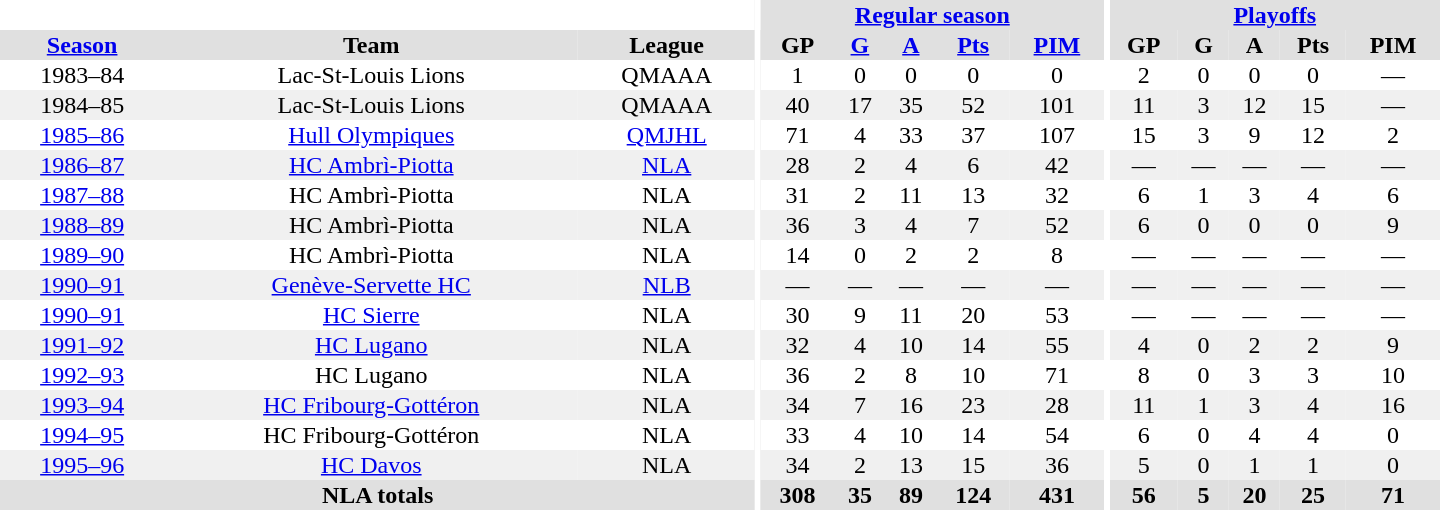<table border="0" cellpadding="1" cellspacing="0" style="text-align:center; width:60em">
<tr bgcolor="#e0e0e0">
<th colspan="3" bgcolor="#ffffff"></th>
<th rowspan="99" bgcolor="#ffffff"></th>
<th colspan="5"><a href='#'>Regular season</a></th>
<th rowspan="99" bgcolor="#ffffff"></th>
<th colspan="5"><a href='#'>Playoffs</a></th>
</tr>
<tr bgcolor="#e0e0e0">
<th><a href='#'>Season</a></th>
<th>Team</th>
<th>League</th>
<th>GP</th>
<th><a href='#'>G</a></th>
<th><a href='#'>A</a></th>
<th><a href='#'>Pts</a></th>
<th><a href='#'>PIM</a></th>
<th>GP</th>
<th>G</th>
<th>A</th>
<th>Pts</th>
<th>PIM</th>
</tr>
<tr>
<td>1983–84</td>
<td>Lac-St-Louis Lions</td>
<td>QMAAA</td>
<td>1</td>
<td>0</td>
<td>0</td>
<td>0</td>
<td>0</td>
<td>2</td>
<td>0</td>
<td>0</td>
<td>0</td>
<td>—</td>
</tr>
<tr bgcolor="#f0f0f0">
<td>1984–85</td>
<td>Lac-St-Louis Lions</td>
<td>QMAAA</td>
<td>40</td>
<td>17</td>
<td>35</td>
<td>52</td>
<td>101</td>
<td>11</td>
<td>3</td>
<td>12</td>
<td>15</td>
<td>—</td>
</tr>
<tr>
<td><a href='#'>1985–86</a></td>
<td><a href='#'>Hull Olympiques</a></td>
<td><a href='#'>QMJHL</a></td>
<td>71</td>
<td>4</td>
<td>33</td>
<td>37</td>
<td>107</td>
<td>15</td>
<td>3</td>
<td>9</td>
<td>12</td>
<td>2</td>
</tr>
<tr bgcolor="#f0f0f0">
<td><a href='#'>1986–87</a></td>
<td><a href='#'>HC Ambrì-Piotta</a></td>
<td><a href='#'>NLA</a></td>
<td>28</td>
<td>2</td>
<td>4</td>
<td>6</td>
<td>42</td>
<td>—</td>
<td>—</td>
<td>—</td>
<td>—</td>
<td>—</td>
</tr>
<tr>
<td><a href='#'>1987–88</a></td>
<td>HC Ambrì-Piotta</td>
<td>NLA</td>
<td>31</td>
<td>2</td>
<td>11</td>
<td>13</td>
<td>32</td>
<td>6</td>
<td>1</td>
<td>3</td>
<td>4</td>
<td>6</td>
</tr>
<tr bgcolor="#f0f0f0">
<td><a href='#'>1988–89</a></td>
<td>HC Ambrì-Piotta</td>
<td>NLA</td>
<td>36</td>
<td>3</td>
<td>4</td>
<td>7</td>
<td>52</td>
<td>6</td>
<td>0</td>
<td>0</td>
<td>0</td>
<td>9</td>
</tr>
<tr>
<td><a href='#'>1989–90</a></td>
<td>HC Ambrì-Piotta</td>
<td>NLA</td>
<td>14</td>
<td>0</td>
<td>2</td>
<td>2</td>
<td>8</td>
<td>—</td>
<td>—</td>
<td>—</td>
<td>—</td>
<td>—</td>
</tr>
<tr bgcolor="#f0f0f0">
<td><a href='#'>1990–91</a></td>
<td><a href='#'>Genève-Servette HC</a></td>
<td><a href='#'>NLB</a></td>
<td>—</td>
<td>—</td>
<td>—</td>
<td>—</td>
<td>—</td>
<td>—</td>
<td>—</td>
<td>—</td>
<td>—</td>
<td>—</td>
</tr>
<tr>
<td><a href='#'>1990–91</a></td>
<td><a href='#'>HC Sierre</a></td>
<td>NLA</td>
<td>30</td>
<td>9</td>
<td>11</td>
<td>20</td>
<td>53</td>
<td>—</td>
<td>—</td>
<td>—</td>
<td>—</td>
<td>—</td>
</tr>
<tr bgcolor="#f0f0f0">
<td><a href='#'>1991–92</a></td>
<td><a href='#'>HC Lugano</a></td>
<td>NLA</td>
<td>32</td>
<td>4</td>
<td>10</td>
<td>14</td>
<td>55</td>
<td>4</td>
<td>0</td>
<td>2</td>
<td>2</td>
<td>9</td>
</tr>
<tr>
<td><a href='#'>1992–93</a></td>
<td>HC Lugano</td>
<td>NLA</td>
<td>36</td>
<td>2</td>
<td>8</td>
<td>10</td>
<td>71</td>
<td>8</td>
<td>0</td>
<td>3</td>
<td>3</td>
<td>10</td>
</tr>
<tr bgcolor="#f0f0f0">
<td><a href='#'>1993–94</a></td>
<td><a href='#'>HC Fribourg-Gottéron</a></td>
<td>NLA</td>
<td>34</td>
<td>7</td>
<td>16</td>
<td>23</td>
<td>28</td>
<td>11</td>
<td>1</td>
<td>3</td>
<td>4</td>
<td>16</td>
</tr>
<tr>
<td><a href='#'>1994–95</a></td>
<td>HC Fribourg-Gottéron</td>
<td>NLA</td>
<td>33</td>
<td>4</td>
<td>10</td>
<td>14</td>
<td>54</td>
<td>6</td>
<td>0</td>
<td>4</td>
<td>4</td>
<td>0</td>
</tr>
<tr bgcolor="#f0f0f0">
<td><a href='#'>1995–96</a></td>
<td><a href='#'>HC Davos</a></td>
<td>NLA</td>
<td>34</td>
<td>2</td>
<td>13</td>
<td>15</td>
<td>36</td>
<td>5</td>
<td>0</td>
<td>1</td>
<td>1</td>
<td>0</td>
</tr>
<tr>
</tr>
<tr ALIGN="center" bgcolor="#e0e0e0">
<th colspan="3">NLA totals</th>
<th ALIGN="center">308</th>
<th ALIGN="center">35</th>
<th ALIGN="center">89</th>
<th ALIGN="center">124</th>
<th ALIGN="center">431</th>
<th ALIGN="center">56</th>
<th ALIGN="center">5</th>
<th ALIGN="center">20</th>
<th ALIGN="center">25</th>
<th ALIGN="center">71</th>
</tr>
</table>
